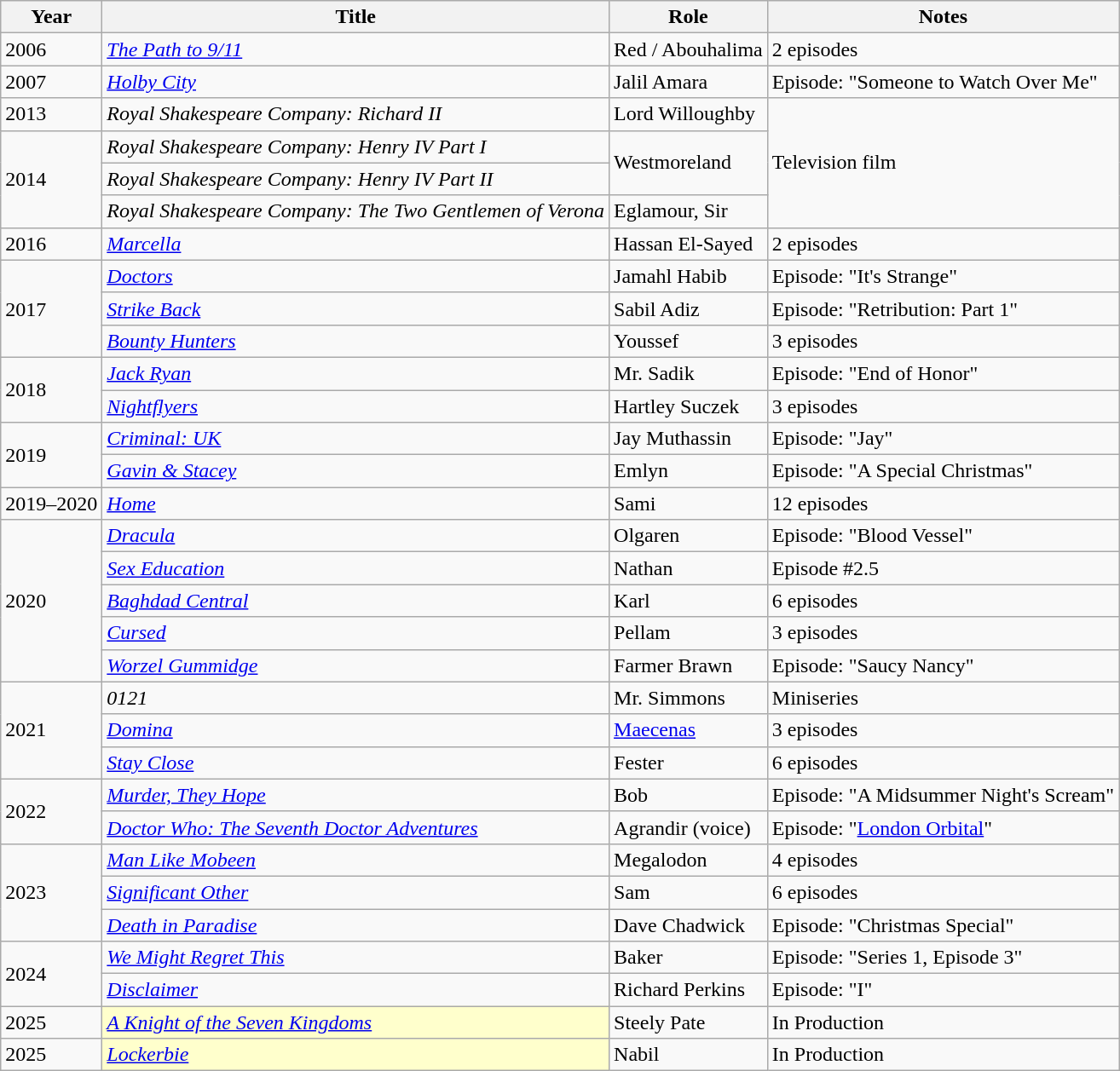<table class="wikitable sortable">
<tr>
<th>Year</th>
<th>Title</th>
<th>Role</th>
<th class="unsortable">Notes</th>
</tr>
<tr>
<td>2006</td>
<td><em><a href='#'>The Path to 9/11</a></em></td>
<td>Red / Abouhalima</td>
<td>2 episodes</td>
</tr>
<tr>
<td>2007</td>
<td><em><a href='#'>Holby City</a></em></td>
<td>Jalil Amara</td>
<td>Episode: "Someone to Watch Over Me"</td>
</tr>
<tr>
<td>2013</td>
<td><em>Royal Shakespeare Company: Richard II</em></td>
<td>Lord Willoughby</td>
<td rowspan="4">Television film</td>
</tr>
<tr>
<td rowspan="3">2014</td>
<td><em>Royal Shakespeare Company: Henry IV Part I</em></td>
<td rowspan="2">Westmoreland</td>
</tr>
<tr>
<td><em>Royal Shakespeare Company: Henry IV Part II</em></td>
</tr>
<tr>
<td><em>Royal Shakespeare Company: The Two Gentlemen of Verona</em></td>
<td>Eglamour, Sir</td>
</tr>
<tr>
<td>2016</td>
<td><a href='#'><em>Marcella</em></a></td>
<td>Hassan El-Sayed</td>
<td>2 episodes</td>
</tr>
<tr>
<td rowspan="3">2017</td>
<td><a href='#'><em>Doctors</em></a></td>
<td>Jamahl Habib</td>
<td>Episode: "It's Strange"</td>
</tr>
<tr>
<td><a href='#'><em>Strike Back</em></a></td>
<td>Sabil Adiz</td>
<td>Episode: "Retribution: Part 1"</td>
</tr>
<tr>
<td><a href='#'><em>Bounty Hunters</em></a></td>
<td>Youssef</td>
<td>3 episodes</td>
</tr>
<tr>
<td rowspan="2">2018</td>
<td><a href='#'><em>Jack Ryan</em></a></td>
<td>Mr. Sadik</td>
<td>Episode: "End of Honor"</td>
</tr>
<tr>
<td><a href='#'><em>Nightflyers</em></a></td>
<td>Hartley Suczek</td>
<td>3 episodes</td>
</tr>
<tr>
<td rowspan="2">2019</td>
<td><em><a href='#'>Criminal: UK</a></em></td>
<td>Jay Muthassin</td>
<td>Episode: "Jay"</td>
</tr>
<tr>
<td><em><a href='#'>Gavin & Stacey</a></em></td>
<td>Emlyn</td>
<td>Episode: "A Special Christmas"</td>
</tr>
<tr>
<td>2019–2020</td>
<td><a href='#'><em>Home</em></a></td>
<td>Sami</td>
<td>12 episodes</td>
</tr>
<tr>
<td rowspan="5">2020</td>
<td><a href='#'><em>Dracula</em></a></td>
<td>Olgaren</td>
<td>Episode: "Blood Vessel"</td>
</tr>
<tr>
<td><a href='#'><em>Sex Education</em></a></td>
<td>Nathan</td>
<td>Episode #2.5</td>
</tr>
<tr>
<td><a href='#'><em>Baghdad Central</em></a></td>
<td>Karl</td>
<td>6 episodes</td>
</tr>
<tr>
<td><a href='#'><em>Cursed</em></a></td>
<td>Pellam</td>
<td>3 episodes</td>
</tr>
<tr>
<td><a href='#'><em>Worzel Gummidge</em></a></td>
<td>Farmer Brawn</td>
<td>Episode: "Saucy Nancy"</td>
</tr>
<tr>
<td rowspan="3">2021</td>
<td><em>0121</em></td>
<td>Mr. Simmons</td>
<td>Miniseries</td>
</tr>
<tr>
<td><a href='#'><em>Domina</em></a></td>
<td><a href='#'>Maecenas</a></td>
<td>3 episodes</td>
</tr>
<tr>
<td><em><a href='#'>Stay Close</a></em></td>
<td>Fester</td>
<td>6 episodes</td>
</tr>
<tr>
<td rowspan="2">2022</td>
<td><em><a href='#'>Murder, They Hope</a></em></td>
<td>Bob</td>
<td>Episode: "A Midsummer Night's Scream"</td>
</tr>
<tr>
<td><em><a href='#'>Doctor Who: The Seventh Doctor Adventures</a></em></td>
<td>Agrandir (voice)</td>
<td>Episode: "<a href='#'>London Orbital</a>"</td>
</tr>
<tr>
<td rowspan="3">2023</td>
<td><em><a href='#'>Man Like Mobeen</a></em></td>
<td>Megalodon</td>
<td>4 episodes</td>
</tr>
<tr>
<td><em><a href='#'>Significant Other</a></em></td>
<td>Sam</td>
<td>6 episodes</td>
</tr>
<tr>
<td><em><a href='#'>Death in Paradise</a></em></td>
<td>Dave Chadwick</td>
<td>Episode: "Christmas Special"</td>
</tr>
<tr>
<td rowspan="2">2024</td>
<td><em><a href='#'>We Might Regret This</a></em></td>
<td>Baker</td>
<td>Episode: "Series 1, Episode 3"</td>
</tr>
<tr>
<td><em><a href='#'>Disclaimer</a></em></td>
<td>Richard Perkins</td>
<td>Episode: "I"</td>
</tr>
<tr>
<td>2025</td>
<td style="background:#FFFFCC;"><em><a href='#'>A Knight of the Seven Kingdoms</a></em></td>
<td>Steely Pate</td>
<td>In Production</td>
</tr>
<tr>
<td>2025</td>
<td style="background:#FFFFCC;"><em><a href='#'>Lockerbie</a></em></td>
<td>Nabil</td>
<td>In Production</td>
</tr>
</table>
